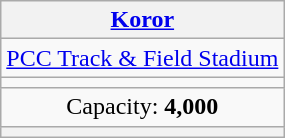<table class=wikitable style="text-align:center;">
<tr>
<th><a href='#'>Koror</a></th>
</tr>
<tr>
<td><a href='#'>PCC Track & Field Stadium</a></td>
</tr>
<tr>
<td><small></small></td>
</tr>
<tr>
<td>Capacity: <strong>4,000</strong></td>
</tr>
<tr>
<th rowspan=15 colspan=2></th>
</tr>
</table>
